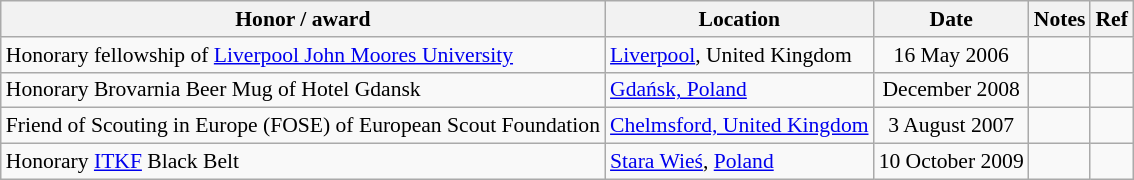<table class="wikitable sortable" style="font-size: 90%;">
<tr>
<th>Honor / award</th>
<th>Location</th>
<th>Date</th>
<th class="unsortable">Notes</th>
<th class="unsortable">Ref</th>
</tr>
<tr>
<td>Honorary fellowship of <a href='#'>Liverpool John Moores University</a></td>
<td> <a href='#'>Liverpool</a>, United Kingdom</td>
<td align=center>16 May 2006</td>
<td></td>
<td></td>
</tr>
<tr>
<td>Honorary Brovarnia Beer Mug of Hotel Gdansk</td>
<td> <a href='#'>Gdańsk, Poland</a></td>
<td align=center>December 2008</td>
<td></td>
<td></td>
</tr>
<tr>
<td>Friend of Scouting in Europe (FOSE) of European Scout Foundation</td>
<td> <a href='#'>Chelmsford, United Kingdom</a></td>
<td align=center>3 August 2007</td>
<td></td>
<td></td>
</tr>
<tr>
<td>Honorary <a href='#'>ITKF</a> Black Belt</td>
<td> <a href='#'>Stara Wieś</a>, <a href='#'>Poland</a></td>
<td align=center>10 October 2009</td>
<td></td>
<td></td>
</tr>
</table>
